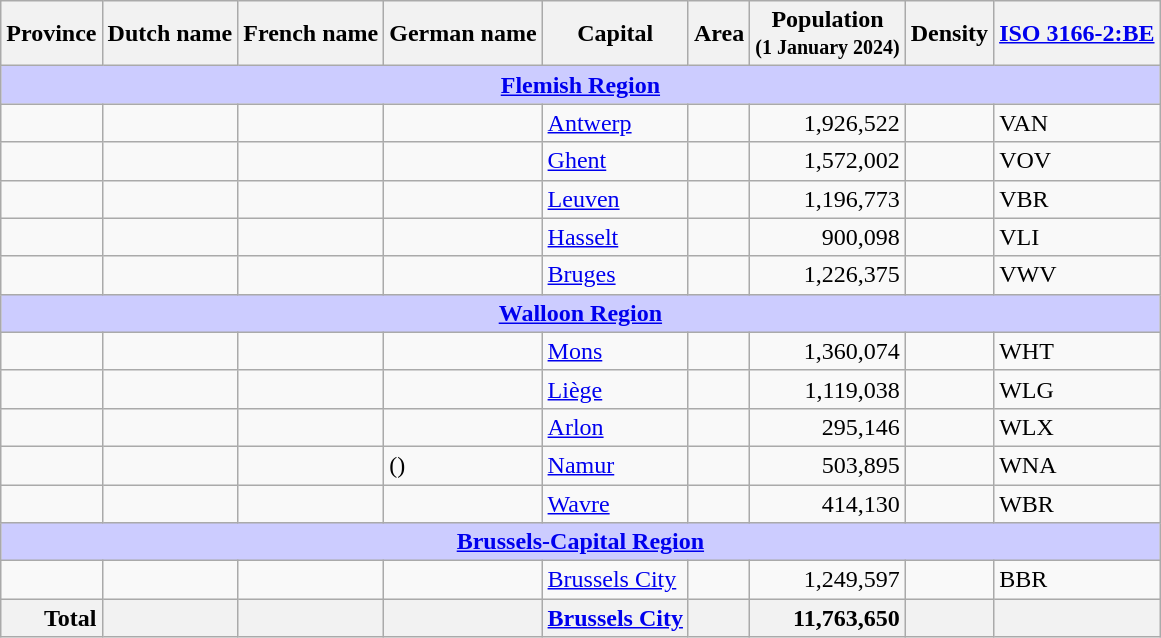<table class="wikitable sortable" style="vertical-align:top;">
<tr>
<th>Province</th>
<th>Dutch name</th>
<th>French name</th>
<th>German name</th>
<th>Capital</th>
<th>Area</th>
<th>Population<br><small>(1 January 2024)</small></th>
<th>Density</th>
<th><a href='#'>ISO 3166-2:BE</a><br></th>
</tr>
<tr>
<th colspan="11" style="background:#ccf;"><a href='#'>Flemish Region</a></th>
</tr>
<tr>
<td></td>
<td><strong></strong></td>
<td></td>
<td></td>
<td><a href='#'>Antwerp</a></td>
<td></td>
<td style="text-align:right;">1,926,522</td>
<td></td>
<td>VAN</td>
</tr>
<tr>
<td></td>
<td><strong></strong></td>
<td></td>
<td></td>
<td><a href='#'>Ghent</a></td>
<td></td>
<td style="text-align:right;">1,572,002</td>
<td></td>
<td>VOV</td>
</tr>
<tr>
<td></td>
<td><strong></strong></td>
<td></td>
<td></td>
<td><a href='#'>Leuven</a></td>
<td></td>
<td style="text-align:right;">1,196,773</td>
<td></td>
<td>VBR</td>
</tr>
<tr>
<td></td>
<td><strong></strong></td>
<td></td>
<td></td>
<td><a href='#'>Hasselt</a></td>
<td></td>
<td style="text-align:right;">900,098</td>
<td></td>
<td>VLI</td>
</tr>
<tr>
<td></td>
<td><strong></strong></td>
<td></td>
<td></td>
<td><a href='#'>Bruges</a></td>
<td></td>
<td style="text-align:right;">1,226,375</td>
<td></td>
<td>VWV</td>
</tr>
<tr>
<th colspan="11" style="background:#ccf;"><a href='#'>Walloon Region</a></th>
</tr>
<tr>
<td></td>
<td></td>
<td><strong></strong></td>
<td></td>
<td><a href='#'>Mons</a></td>
<td></td>
<td style="text-align:right;">1,360,074</td>
<td></td>
<td>WHT</td>
</tr>
<tr>
<td></td>
<td></td>
<td><strong></strong></td>
<td><strong></strong></td>
<td><a href='#'>Liège</a></td>
<td></td>
<td style="text-align:right;">1,119,038</td>
<td></td>
<td>WLG</td>
</tr>
<tr>
<td></td>
<td></td>
<td><strong></strong></td>
<td></td>
<td><a href='#'>Arlon</a></td>
<td></td>
<td style="text-align:right;">295,146</td>
<td></td>
<td>WLX</td>
</tr>
<tr>
<td></td>
<td></td>
<td><strong></strong></td>
<td> ()</td>
<td><a href='#'>Namur</a></td>
<td></td>
<td style="text-align:right;">503,895</td>
<td></td>
<td>WNA</td>
</tr>
<tr>
<td></td>
<td></td>
<td><strong></strong></td>
<td></td>
<td><a href='#'>Wavre</a></td>
<td></td>
<td style="text-align:right;">414,130</td>
<td></td>
<td>WBR</td>
</tr>
<tr>
<th colspan="11" style="background:#ccf;"><a href='#'>Brussels-Capital Region</a></th>
</tr>
<tr>
<td></td>
<td></td>
<td></td>
<td></td>
<td><a href='#'>Brussels City</a></td>
<td></td>
<td style="text-align:right;">1,249,597</td>
<td></td>
<td>BBR</td>
</tr>
<tr class="sortbottom">
<th style="text-align:right;">Total</th>
<th></th>
<th></th>
<th></th>
<th><a href='#'>Brussels City</a></th>
<th style="text-align:right;"></th>
<th style="text-align:right;">11,763,650</th>
<th style="text-align:right;"></th>
<th></th>
</tr>
</table>
